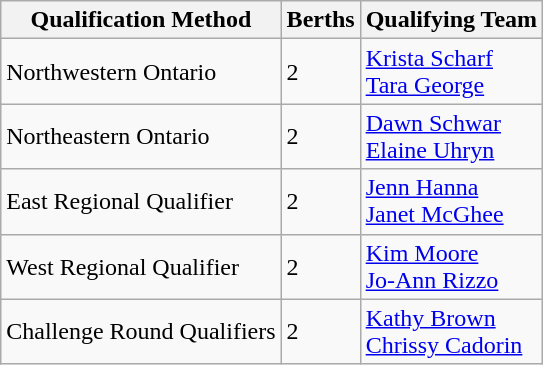<table class="wikitable" border="1">
<tr>
<th>Qualification Method</th>
<th>Berths</th>
<th>Qualifying Team</th>
</tr>
<tr>
<td>Northwestern Ontario</td>
<td>2</td>
<td><a href='#'>Krista Scharf</a> <br> <a href='#'>Tara George</a></td>
</tr>
<tr>
<td>Northeastern Ontario</td>
<td>2</td>
<td><a href='#'>Dawn Schwar</a> <br> <a href='#'>Elaine Uhryn</a></td>
</tr>
<tr>
<td>East Regional Qualifier</td>
<td>2</td>
<td><a href='#'>Jenn Hanna</a> <br> <a href='#'>Janet McGhee</a></td>
</tr>
<tr>
<td>West Regional Qualifier</td>
<td>2</td>
<td><a href='#'>Kim Moore</a> <br> <a href='#'>Jo-Ann Rizzo</a></td>
</tr>
<tr>
<td>Challenge Round Qualifiers</td>
<td>2</td>
<td><a href='#'>Kathy Brown</a> <br> <a href='#'>Chrissy Cadorin</a></td>
</tr>
</table>
